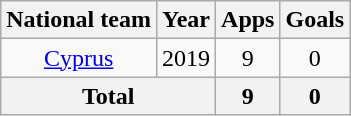<table class="wikitable" style="text-align:center">
<tr>
<th>National team</th>
<th>Year</th>
<th>Apps</th>
<th>Goals</th>
</tr>
<tr>
<td><a href='#'>Cyprus</a></td>
<td>2019</td>
<td>9</td>
<td>0</td>
</tr>
<tr>
<th colspan="2">Total</th>
<th>9</th>
<th>0</th>
</tr>
</table>
